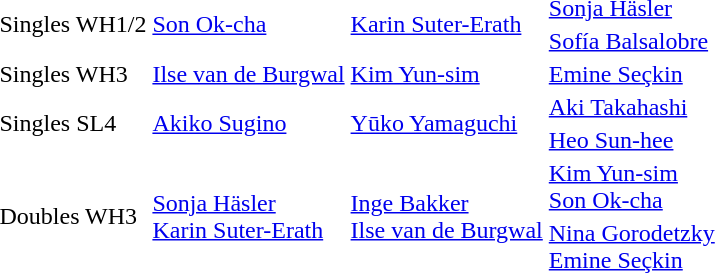<table>
<tr>
<td rowspan=2>Singles WH1/2</td>
<td rowspan=2> <a href='#'>Son Ok-cha</a></td>
<td rowspan=2> <a href='#'>Karin Suter-Erath</a></td>
<td> <a href='#'>Sonja Häsler</a></td>
</tr>
<tr>
<td> <a href='#'>Sofía Balsalobre</a></td>
</tr>
<tr>
<td>Singles WH3</td>
<td> <a href='#'>Ilse van de Burgwal</a></td>
<td> <a href='#'>Kim Yun-sim</a></td>
<td> <a href='#'>Emine Seçkin</a></td>
</tr>
<tr>
<td rowspan=2>Singles SL4</td>
<td rowspan=2> <a href='#'>Akiko Sugino</a></td>
<td rowspan=2> <a href='#'>Yūko Yamaguchi</a></td>
<td> <a href='#'>Aki Takahashi</a></td>
</tr>
<tr>
<td> <a href='#'>Heo Sun-hee</a></td>
</tr>
<tr>
<td rowspan=2>Doubles WH3</td>
<td rowspan=2> <a href='#'>Sonja Häsler</a><br> <a href='#'>Karin Suter-Erath</a></td>
<td rowspan=2> <a href='#'>Inge Bakker</a><br> <a href='#'>Ilse van de Burgwal</a></td>
<td> <a href='#'>Kim Yun-sim</a><br> <a href='#'>Son Ok-cha</a></td>
</tr>
<tr>
<td> <a href='#'>Nina Gorodetzky</a><br> <a href='#'>Emine Seçkin</a></td>
</tr>
</table>
